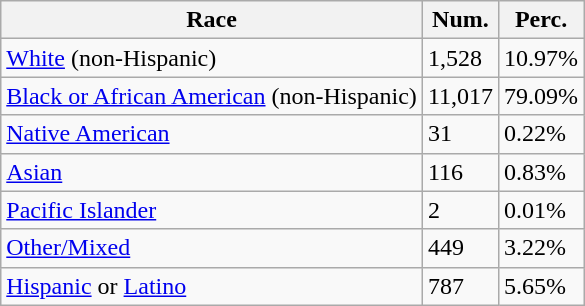<table class="wikitable">
<tr>
<th>Race</th>
<th>Num.</th>
<th>Perc.</th>
</tr>
<tr>
<td><a href='#'>White</a> (non-Hispanic)</td>
<td>1,528</td>
<td>10.97%</td>
</tr>
<tr>
<td><a href='#'>Black or African American</a> (non-Hispanic)</td>
<td>11,017</td>
<td>79.09%</td>
</tr>
<tr>
<td><a href='#'>Native American</a></td>
<td>31</td>
<td>0.22%</td>
</tr>
<tr>
<td><a href='#'>Asian</a></td>
<td>116</td>
<td>0.83%</td>
</tr>
<tr>
<td><a href='#'>Pacific Islander</a></td>
<td>2</td>
<td>0.01%</td>
</tr>
<tr>
<td><a href='#'>Other/Mixed</a></td>
<td>449</td>
<td>3.22%</td>
</tr>
<tr>
<td><a href='#'>Hispanic</a> or <a href='#'>Latino</a></td>
<td>787</td>
<td>5.65%</td>
</tr>
</table>
